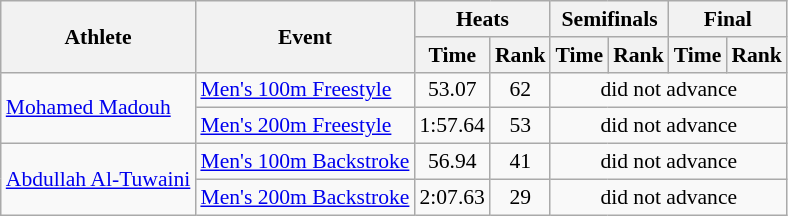<table class=wikitable style="font-size:90%">
<tr>
<th rowspan="2">Athlete</th>
<th rowspan="2">Event</th>
<th colspan="2">Heats</th>
<th colspan="2">Semifinals</th>
<th colspan="2">Final</th>
</tr>
<tr>
<th>Time</th>
<th>Rank</th>
<th>Time</th>
<th>Rank</th>
<th>Time</th>
<th>Rank</th>
</tr>
<tr>
<td rowspan="2"><a href='#'>Mohamed Madouh</a></td>
<td><a href='#'>Men's 100m Freestyle</a></td>
<td align=center>53.07</td>
<td align=center>62</td>
<td align=center colspan=4>did not advance</td>
</tr>
<tr>
<td><a href='#'>Men's 200m Freestyle</a></td>
<td align=center>1:57.64</td>
<td align=center>53</td>
<td align=center colspan=4>did not advance</td>
</tr>
<tr>
<td rowspan="2"><a href='#'>Abdullah Al-Tuwaini</a></td>
<td><a href='#'>Men's 100m Backstroke</a></td>
<td align=center>56.94</td>
<td align=center>41</td>
<td align=center colspan=4>did not advance</td>
</tr>
<tr>
<td><a href='#'>Men's 200m Backstroke</a></td>
<td align=center>2:07.63</td>
<td align=center>29</td>
<td align=center colspan=4>did not advance</td>
</tr>
</table>
